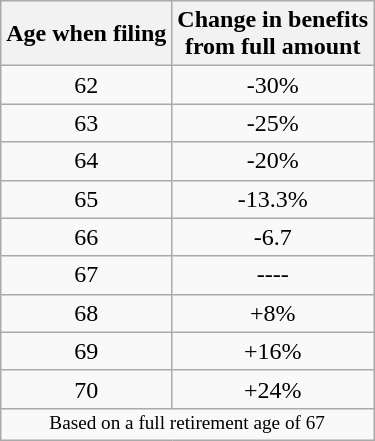<table class="wikitable floatright" style="text-align: center;">
<tr>
<th>Age when filing</th>
<th>Change in benefits <br>from full amount</th>
</tr>
<tr>
<td>62</td>
<td>-30%</td>
</tr>
<tr>
<td>63</td>
<td>-25%</td>
</tr>
<tr>
<td>64</td>
<td>-20%</td>
</tr>
<tr>
<td>65</td>
<td>-13.3%</td>
</tr>
<tr>
<td>66</td>
<td>-6.7</td>
</tr>
<tr>
<td>67</td>
<td>----</td>
</tr>
<tr>
<td>68</td>
<td>+8%</td>
</tr>
<tr>
<td>69</td>
<td>+16%</td>
</tr>
<tr>
<td>70</td>
<td>+24%</td>
</tr>
<tr>
<td colspan="2" style="font-size: 80%;">Based on a full retirement age of 67</td>
</tr>
</table>
